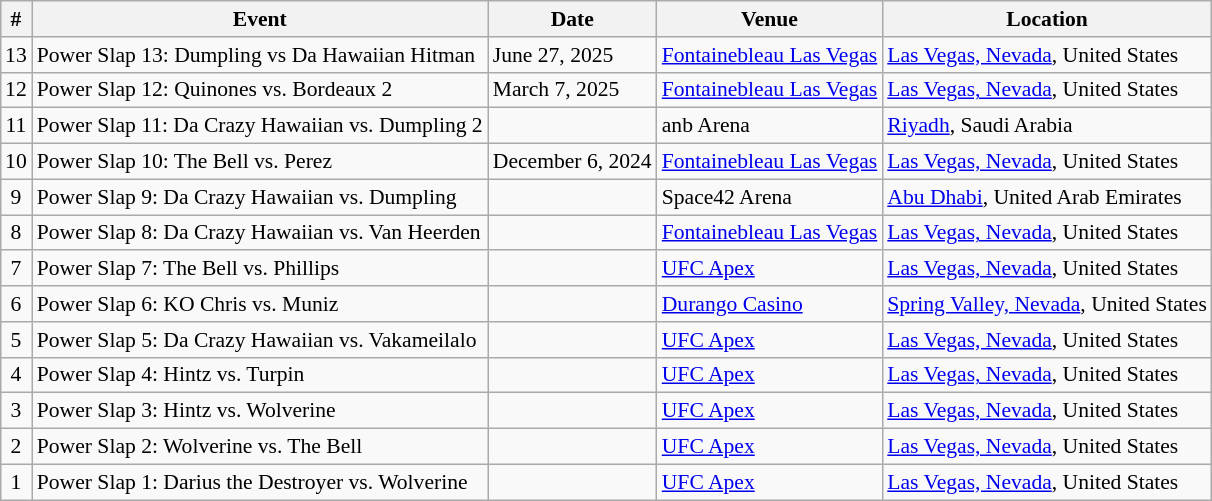<table class="sortable wikitable succession-box" style="margin:2.0em auto; font-size:90%;">
<tr>
<th scope="col">#</th>
<th scope="col">Event</th>
<th scope="col">Date</th>
<th scope="col">Venue</th>
<th scope="col">Location</th>
</tr>
<tr>
<td align="center">13</td>
<td>Power Slap 13: Dumpling vs Da Hawaiian Hitman</td>
<td>June 27, 2025</td>
<td><a href='#'>Fontainebleau Las Vegas</a></td>
<td> <a href='#'>Las Vegas, Nevada</a>, United States</td>
</tr>
<tr>
<td align="center">12</td>
<td>Power Slap 12: Quinones vs. Bordeaux 2</td>
<td>March 7, 2025</td>
<td><a href='#'>Fontainebleau Las Vegas</a></td>
<td> <a href='#'>Las Vegas, Nevada</a>, United States</td>
</tr>
<tr>
<td align="center">11</td>
<td>Power Slap 11: Da Crazy Hawaiian vs. Dumpling 2</td>
<td></td>
<td>anb Arena</td>
<td> <a href='#'>Riyadh</a>, Saudi Arabia</td>
</tr>
<tr>
<td align=center>10</td>
<td>Power Slap 10: The Bell vs. Perez</td>
<td>December 6, 2024</td>
<td><a href='#'>Fontainebleau Las Vegas</a></td>
<td> <a href='#'>Las Vegas, Nevada</a>, United States</td>
</tr>
<tr>
<td align=center>9</td>
<td>Power Slap 9: Da Crazy Hawaiian vs. Dumpling</td>
<td></td>
<td>Space42 Arena</td>
<td> <a href='#'>Abu Dhabi</a>, United Arab Emirates</td>
</tr>
<tr>
<td align=center>8</td>
<td>Power Slap 8: Da Crazy Hawaiian vs. Van Heerden</td>
<td></td>
<td><a href='#'>Fontainebleau Las Vegas</a></td>
<td> <a href='#'>Las Vegas, Nevada</a>, United States</td>
</tr>
<tr>
<td align=center>7</td>
<td>Power Slap 7: The Bell vs. Phillips</td>
<td></td>
<td><a href='#'>UFC Apex</a></td>
<td> <a href='#'>Las Vegas, Nevada</a>, United States</td>
</tr>
<tr>
<td align=center>6</td>
<td>Power Slap 6: KO Chris vs. Muniz</td>
<td></td>
<td><a href='#'>Durango Casino</a></td>
<td> <a href='#'>Spring Valley, Nevada</a>, United States</td>
</tr>
<tr>
<td align=center>5</td>
<td>Power Slap 5: Da Crazy Hawaiian vs. Vakameilalo</td>
<td></td>
<td><a href='#'>UFC Apex</a></td>
<td> <a href='#'>Las Vegas, Nevada</a>, United States</td>
</tr>
<tr>
<td align=center>4</td>
<td>Power Slap 4: Hintz vs. Turpin</td>
<td></td>
<td><a href='#'>UFC Apex</a></td>
<td> <a href='#'>Las Vegas, Nevada</a>, United States</td>
</tr>
<tr>
<td align=center>3</td>
<td>Power Slap 3: Hintz vs. Wolverine</td>
<td></td>
<td><a href='#'>UFC Apex</a></td>
<td> <a href='#'>Las Vegas, Nevada</a>, United States</td>
</tr>
<tr>
<td align=center>2</td>
<td>Power Slap 2: Wolverine vs. The Bell</td>
<td></td>
<td><a href='#'>UFC Apex</a></td>
<td> <a href='#'>Las Vegas, Nevada</a>, United States</td>
</tr>
<tr>
<td align=center>1</td>
<td>Power Slap 1: Darius the Destroyer vs. Wolverine</td>
<td></td>
<td><a href='#'>UFC Apex</a></td>
<td> <a href='#'>Las Vegas, Nevada</a>, United States</td>
</tr>
</table>
